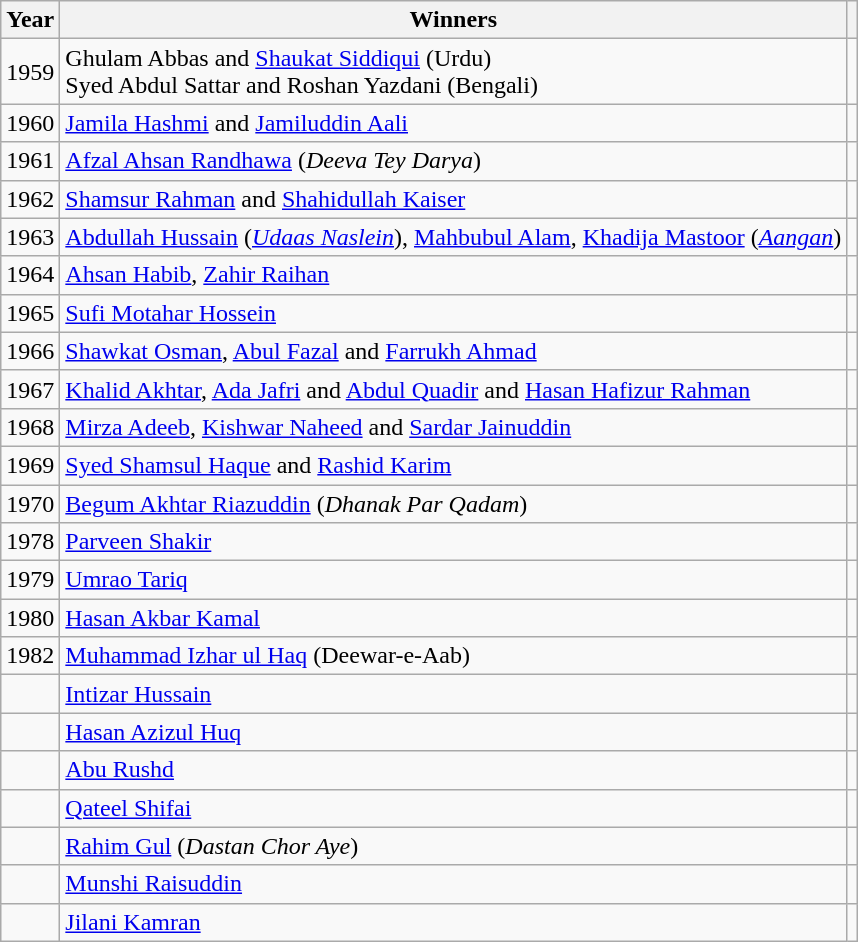<table class="wikitable plainrowheaders sortable">
<tr>
<th scope="col">Year</th>
<th scope="col">Winners</th>
<th scope="col" class="unsortable"></th>
</tr>
<tr>
<td>1959</td>
<td>Ghulam Abbas and <a href='#'>Shaukat Siddiqui</a> (Urdu)<br>Syed Abdul Sattar and Roshan Yazdani (Bengali)</td>
<td></td>
</tr>
<tr>
<td>1960</td>
<td><a href='#'>Jamila Hashmi</a> and <a href='#'>Jamiluddin Aali</a></td>
<td></td>
</tr>
<tr>
<td>1961</td>
<td><a href='#'>Afzal Ahsan Randhawa</a> (<em>Deeva Tey Darya</em>)</td>
<td></td>
</tr>
<tr>
<td>1962</td>
<td><a href='#'>Shamsur Rahman</a> and <a href='#'>Shahidullah Kaiser</a></td>
<td></td>
</tr>
<tr>
<td>1963</td>
<td><a href='#'>Abdullah Hussain</a> (<em><a href='#'>Udaas Naslein</a></em>), <a href='#'>Mahbubul Alam</a>, <a href='#'>Khadija Mastoor</a> (<em><a href='#'>Aangan</a></em>)</td>
<td></td>
</tr>
<tr>
<td>1964</td>
<td><a href='#'>Ahsan Habib</a>, <a href='#'>Zahir Raihan</a></td>
<td></td>
</tr>
<tr>
<td>1965</td>
<td><a href='#'>Sufi Motahar Hossein</a></td>
<td></td>
</tr>
<tr>
<td>1966</td>
<td><a href='#'>Shawkat Osman</a>, <a href='#'>Abul Fazal</a> and <a href='#'>Farrukh Ahmad</a></td>
<td></td>
</tr>
<tr>
<td>1967</td>
<td><a href='#'>Khalid Akhtar</a>, <a href='#'>Ada Jafri</a> and <a href='#'>Abdul Quadir</a> and <a href='#'>Hasan Hafizur Rahman</a></td>
<td></td>
</tr>
<tr>
<td>1968</td>
<td><a href='#'>Mirza Adeeb</a>, <a href='#'>Kishwar Naheed</a> and <a href='#'>Sardar Jainuddin</a></td>
<td></td>
</tr>
<tr>
<td>1969</td>
<td><a href='#'>Syed Shamsul Haque</a> and <a href='#'>Rashid Karim</a></td>
<td></td>
</tr>
<tr>
<td>1970</td>
<td><a href='#'>Begum Akhtar Riazuddin</a> (<em>Dhanak Par Qadam</em>)</td>
<td></td>
</tr>
<tr>
<td>1978</td>
<td><a href='#'>Parveen Shakir</a></td>
<td></td>
</tr>
<tr>
<td>1979</td>
<td><a href='#'>Umrao Tariq</a></td>
<td></td>
</tr>
<tr>
<td>1980</td>
<td><a href='#'>Hasan Akbar Kamal</a></td>
<td></td>
</tr>
<tr>
<td>1982</td>
<td><a href='#'>Muhammad Izhar ul Haq</a> (Deewar-e-Aab)</td>
<td></td>
</tr>
<tr>
<td></td>
<td><a href='#'>Intizar Hussain</a></td>
<td></td>
</tr>
<tr>
<td></td>
<td><a href='#'>Hasan Azizul Huq</a></td>
<td></td>
</tr>
<tr>
<td></td>
<td><a href='#'>Abu Rushd</a></td>
<td></td>
</tr>
<tr>
<td></td>
<td><a href='#'>Qateel Shifai</a></td>
<td></td>
</tr>
<tr>
<td></td>
<td><a href='#'>Rahim Gul</a> (<em>Dastan Chor Aye</em>)</td>
<td></td>
</tr>
<tr>
<td></td>
<td><a href='#'>Munshi Raisuddin</a></td>
<td></td>
</tr>
<tr>
<td></td>
<td><a href='#'>Jilani Kamran</a></td>
<td></td>
</tr>
</table>
